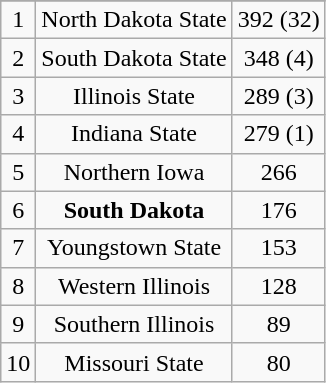<table class="wikitable">
<tr align="center">
</tr>
<tr align="center">
<td>1</td>
<td>North Dakota State</td>
<td>392 (32)</td>
</tr>
<tr align="center">
<td>2</td>
<td>South Dakota State</td>
<td>348 (4)</td>
</tr>
<tr align="center">
<td>3</td>
<td>Illinois State</td>
<td>289 (3)</td>
</tr>
<tr align="center">
<td>4</td>
<td>Indiana State</td>
<td>279 (1)</td>
</tr>
<tr align="center">
<td>5</td>
<td>Northern Iowa</td>
<td>266</td>
</tr>
<tr align="center">
<td>6</td>
<td><strong>South Dakota</strong></td>
<td>176</td>
</tr>
<tr align="center">
<td>7</td>
<td>Youngstown State</td>
<td>153</td>
</tr>
<tr align="center">
<td>8</td>
<td>Western Illinois</td>
<td>128</td>
</tr>
<tr align="center">
<td>9</td>
<td>Southern Illinois</td>
<td>89</td>
</tr>
<tr align="center">
<td>10</td>
<td>Missouri State</td>
<td>80</td>
</tr>
</table>
